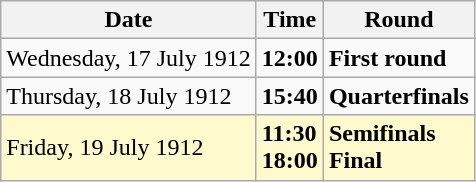<table class="wikitable">
<tr>
<th>Date</th>
<th>Time</th>
<th>Round</th>
</tr>
<tr>
<td>Wednesday, 17 July 1912</td>
<td><strong>12:00</strong></td>
<td><strong>First round</strong></td>
</tr>
<tr>
<td>Thursday, 18 July 1912</td>
<td><strong>15:40</strong></td>
<td><strong>Quarterfinals</strong></td>
</tr>
<tr style=background:lemonchiffon>
<td>Friday, 19 July 1912</td>
<td><strong>11:30</strong><br><strong>18:00</strong></td>
<td><strong>Semifinals</strong><br><strong>Final</strong></td>
</tr>
</table>
